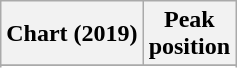<table class="wikitable plainrowheaders">
<tr>
<th>Chart (2019)</th>
<th>Peak<br>position</th>
</tr>
<tr>
</tr>
<tr>
</tr>
</table>
